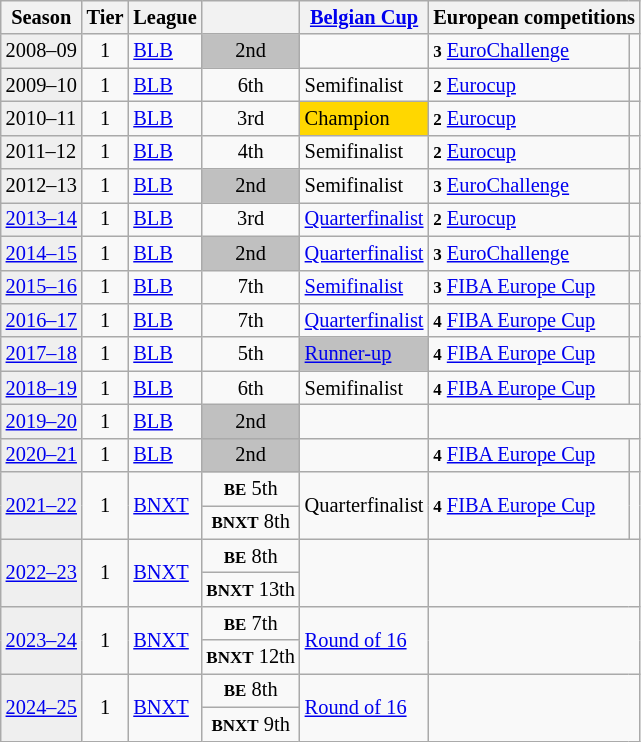<table class="wikitable" style="font-size:85%">
<tr bgcolor=>
<th>Season</th>
<th>Tier</th>
<th>League</th>
<th></th>
<th><a href='#'>Belgian Cup</a></th>
<th colspan=2>European competitions</th>
</tr>
<tr>
<td bgcolor=efefef>2008–09</td>
<td align=center>1</td>
<td><a href='#'>BLB</a></td>
<td align=center bgcolor=silver>2nd</td>
<td></td>
<td><small><strong>3</strong></small> <a href='#'>EuroChallenge</a></td>
<td align=center></td>
</tr>
<tr>
<td bgcolor=efefef>2009–10</td>
<td align=center>1</td>
<td><a href='#'>BLB</a></td>
<td align=center>6th</td>
<td>Semifinalist</td>
<td><small><strong>2</strong></small> <a href='#'>Eurocup</a></td>
<td align=center></td>
</tr>
<tr>
<td bgcolor=efefef>2010–11</td>
<td align=center>1</td>
<td><a href='#'>BLB</a></td>
<td align=center>3rd</td>
<td bgcolor=gold>Champion</td>
<td><small><strong>2</strong></small> <a href='#'>Eurocup</a></td>
<td align=center></td>
</tr>
<tr>
<td bgcolor=efefef>2011–12</td>
<td align=center>1</td>
<td><a href='#'>BLB</a></td>
<td align=center>4th</td>
<td>Semifinalist</td>
<td><small><strong>2</strong></small> <a href='#'>Eurocup</a></td>
<td align=center></td>
</tr>
<tr>
<td bgcolor=efefef>2012–13</td>
<td align=center>1</td>
<td><a href='#'>BLB</a></td>
<td bgcolor=silver align=center>2nd</td>
<td>Semifinalist</td>
<td><small><strong>3</strong></small> <a href='#'>EuroChallenge</a></td>
<td align=center></td>
</tr>
<tr>
<td bgcolor=efefef><a href='#'>2013–14</a></td>
<td align=center>1</td>
<td><a href='#'>BLB</a></td>
<td align=center>3rd</td>
<td><a href='#'>Quarterfinalist</a></td>
<td><small><strong>2</strong></small> <a href='#'>Eurocup</a></td>
<td align=center></td>
</tr>
<tr>
<td bgcolor=efefef><a href='#'>2014–15</a></td>
<td align=center>1</td>
<td><a href='#'>BLB</a></td>
<td bgcolor=silver align=center>2nd</td>
<td><a href='#'>Quarterfinalist</a></td>
<td><small><strong>3</strong></small> <a href='#'>EuroChallenge</a></td>
<td align=center></td>
</tr>
<tr>
<td bgcolor=efefef><a href='#'>2015–16</a></td>
<td align=center>1</td>
<td><a href='#'>BLB</a></td>
<td align=center>7th</td>
<td><a href='#'>Semifinalist</a></td>
<td><small><strong>3</strong></small> <a href='#'>FIBA Europe Cup</a></td>
<td align=center></td>
</tr>
<tr>
<td bgcolor=efefef><a href='#'>2016–17</a></td>
<td align=center>1</td>
<td><a href='#'>BLB</a></td>
<td align=center>7th</td>
<td><a href='#'>Quarterfinalist</a></td>
<td><small><strong>4</strong></small> <a href='#'>FIBA Europe Cup</a></td>
<td align=center></td>
</tr>
<tr>
<td bgcolor=efefef><a href='#'>2017–18</a></td>
<td align=center>1</td>
<td><a href='#'>BLB</a></td>
<td align=center>5th</td>
<td bgcolor=silver><a href='#'>Runner-up</a></td>
<td><small><strong>4</strong></small> <a href='#'>FIBA Europe Cup</a></td>
<td align=center></td>
</tr>
<tr>
<td bgcolor=efefef><a href='#'>2018–19</a></td>
<td align=center>1</td>
<td><a href='#'>BLB</a></td>
<td align=center>6th</td>
<td>Semifinalist</td>
<td><small><strong>4</strong></small> <a href='#'>FIBA Europe Cup</a></td>
<td align=center></td>
</tr>
<tr>
<td bgcolor=efefef><a href='#'>2019–20</a></td>
<td align=center>1</td>
<td><a href='#'>BLB</a></td>
<td align=center bgcolor=silver>2nd</td>
<td></td>
<td colspan=2></td>
</tr>
<tr>
<td bgcolor=efefef><a href='#'>2020–21</a></td>
<td align=center>1</td>
<td><a href='#'>BLB</a></td>
<td align=center bgcolor=silver>2nd</td>
<td></td>
<td><small><strong>4</strong></small> <a href='#'>FIBA Europe Cup</a></td>
<td align=center></td>
</tr>
<tr>
<td rowspan=2 bgcolor=efefef><a href='#'>2021–22</a></td>
<td rowspan=2 align=center>1</td>
<td rowspan=2><a href='#'>BNXT</a></td>
<td style="text-align:center;"><small><strong>BE</strong></small> 5th</td>
<td rowspan=2>Quarterfinalist</td>
<td rowspan=2><small><strong>4</strong></small> <a href='#'>FIBA Europe Cup</a></td>
<td rowspan=2 align=center></td>
</tr>
<tr>
<td style="text-align:center;"><small><strong>BNXT</strong></small> 8th</td>
</tr>
<tr>
<td rowspan=2 bgcolor=efefef><a href='#'>2022–23</a></td>
<td rowspan=2 align=center>1</td>
<td rowspan=2><a href='#'>BNXT</a></td>
<td style="text-align:center;"><small><strong>BE</strong></small> 8th</td>
<td rowspan=2></td>
<td rowspan=2 colspan=2></td>
</tr>
<tr>
<td style="text-align:center;"><small><strong>BNXT</strong></small> 13th</td>
</tr>
<tr>
<td rowspan=2 bgcolor=efefef><a href='#'>2023–24</a></td>
<td rowspan=2 align=center>1</td>
<td rowspan=2><a href='#'>BNXT</a></td>
<td style="text-align:center;"><small><strong>BE</strong></small> 7th</td>
<td rowspan=2><a href='#'>Round of 16</a></td>
<td rowspan=2 colspan=2></td>
</tr>
<tr>
<td style="text-align:center;"><small><strong>BNXT</strong></small> 12th</td>
</tr>
<tr>
<td rowspan=2 bgcolor=efefef><a href='#'>2024–25</a></td>
<td rowspan=2 align=center>1</td>
<td rowspan=2><a href='#'>BNXT</a></td>
<td style="text-align:center;"><small><strong>BE</strong></small> 8th</td>
<td rowspan=2><a href='#'>Round of 16</a></td>
<td rowspan=2 colspan=2></td>
</tr>
<tr>
<td style="text-align:center;"><small><strong>BNXT</strong></small> 9th</td>
</tr>
</table>
